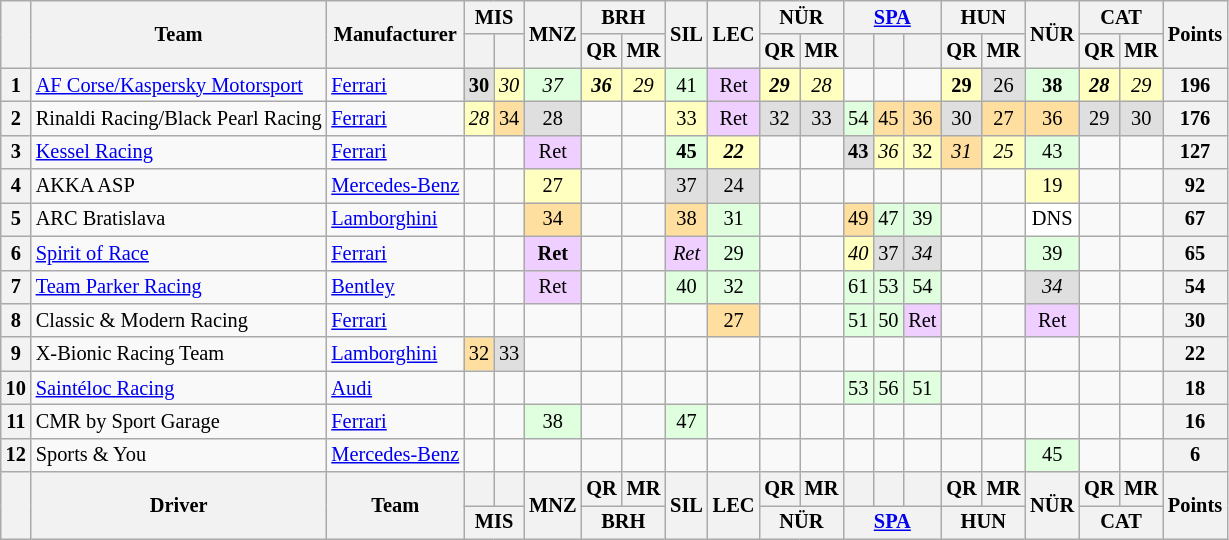<table class="wikitable" style="font-size: 85%; text-align:center;">
<tr>
<th rowspan=2></th>
<th rowspan=2>Team</th>
<th rowspan=2>Manufacturer</th>
<th colspan=2>MIS<br></th>
<th rowspan=2>MNZ<br></th>
<th colspan=2>BRH<br></th>
<th rowspan=2>SIL<br></th>
<th rowspan=2>LEC<br></th>
<th colspan=2>NÜR<br></th>
<th colspan=3><a href='#'>SPA</a><br></th>
<th colspan=2>HUN<br></th>
<th rowspan=2>NÜR<br></th>
<th colspan=2>CAT<br></th>
<th rowspan=2>Points</th>
</tr>
<tr>
<th></th>
<th></th>
<th>QR</th>
<th>MR</th>
<th>QR</th>
<th>MR</th>
<th></th>
<th></th>
<th></th>
<th>QR</th>
<th>MR</th>
<th>QR</th>
<th>MR</th>
</tr>
<tr>
<th>1</th>
<td align=left> <a href='#'>AF Corse/Kaspersky Motorsport</a></td>
<td align=left><a href='#'>Ferrari</a></td>
<td style="background:#DFDFDF;"><strong>30</strong></td>
<td style="background:#FFFFBF;"><em>30</em></td>
<td style="background:#DFFFDF;"><em>37</em></td>
<td style="background:#FFFFBF;"><strong><em>36</em></strong></td>
<td style="background:#FFFFBF;"><em>29</em></td>
<td style="background:#DFFFDF;">41</td>
<td style="background:#EFCFFF;">Ret</td>
<td style="background:#FFFFBF;"><strong><em>29</em></strong></td>
<td style="background:#FFFFBF;"><em>28</em></td>
<td></td>
<td></td>
<td></td>
<td style="background:#FFFFBF;"><strong>29</strong></td>
<td style="background:#DFDFDF;">26</td>
<td style="background:#DFFFDF;"><strong>38</strong></td>
<td style="background:#FFFFBF;"><strong><em>28</em></strong></td>
<td style="background:#FFFFBF;"><em>29</em></td>
<th>196</th>
</tr>
<tr>
<th>2</th>
<td align=left> Rinaldi Racing/Black Pearl Racing</td>
<td align=left><a href='#'>Ferrari</a></td>
<td style="background:#FFFFBF;"><em>28</em></td>
<td style="background:#FFDF9F;">34</td>
<td style="background:#DFDFDF;">28</td>
<td></td>
<td></td>
<td style="background:#FFFFBF;">33</td>
<td style="background:#EFCFFF;">Ret</td>
<td style="background:#DFDFDF;">32</td>
<td style="background:#DFDFDF;">33</td>
<td style="background:#DFFFDF;">54</td>
<td style="background:#FFDF9F;">45</td>
<td style="background:#FFDF9F;">36</td>
<td style="background:#DFDFDF;">30</td>
<td style="background:#FFDF9F;">27</td>
<td style="background:#FFDF9F;">36</td>
<td style="background:#DFDFDF;">29</td>
<td style="background:#DFDFDF;">30</td>
<th>176</th>
</tr>
<tr>
<th>3</th>
<td align=left> <a href='#'>Kessel Racing</a></td>
<td align=left><a href='#'>Ferrari</a></td>
<td></td>
<td></td>
<td style="background:#EFCFFF;">Ret</td>
<td></td>
<td></td>
<td style="background:#DFFFDF;"><strong>45</strong></td>
<td style="background:#FFFFBF;"><strong><em>22</em></strong></td>
<td></td>
<td></td>
<td style="background:#DFDFDF;"><strong>43</strong></td>
<td style="background:#FFFFBF;"><em>36</em></td>
<td style="background:#FFFFBF;">32</td>
<td style="background:#FFDF9F;"><em>31</em></td>
<td style="background:#FFFFBF;"><em>25</em></td>
<td style="background:#DFFFDF;">43</td>
<td></td>
<td></td>
<th>127</th>
</tr>
<tr>
<th>4</th>
<td align=left> AKKA ASP</td>
<td align=left><a href='#'>Mercedes-Benz</a></td>
<td></td>
<td></td>
<td style="background:#FFFFBF;">27</td>
<td></td>
<td></td>
<td style="background:#DFDFDF;">37</td>
<td style="background:#DFDFDF;">24</td>
<td></td>
<td></td>
<td></td>
<td></td>
<td></td>
<td></td>
<td></td>
<td style="background:#FFFFBF;">19</td>
<td></td>
<td></td>
<th>92</th>
</tr>
<tr>
<th>5</th>
<td align=left> ARC Bratislava</td>
<td align=left><a href='#'>Lamborghini</a></td>
<td></td>
<td></td>
<td style="background:#FFDF9F;">34</td>
<td></td>
<td></td>
<td style="background:#FFDF9F;">38</td>
<td style="background:#DFFFDF;">31</td>
<td></td>
<td></td>
<td style="background:#FFDF9F;">49</td>
<td style="background:#DFFFDF;">47</td>
<td style="background:#DFFFDF;">39</td>
<td></td>
<td></td>
<td style="background:#FFFFFF;">DNS</td>
<td></td>
<td></td>
<th>67</th>
</tr>
<tr>
<th>6</th>
<td align=left> <a href='#'>Spirit of Race</a></td>
<td align=left><a href='#'>Ferrari</a></td>
<td></td>
<td></td>
<td style="background:#EFCFFF;"><strong>Ret</strong></td>
<td></td>
<td></td>
<td style="background:#EFCFFF;"><em>Ret</em></td>
<td style="background:#DFFFDF;">29</td>
<td></td>
<td></td>
<td style="background:#FFFFBF;"><em>40</em></td>
<td style="background:#DFDFDF;">37</td>
<td style="background:#DFDFDF;"><em>34</em></td>
<td></td>
<td></td>
<td style="background:#DFFFDF;">39</td>
<td></td>
<td></td>
<th>65</th>
</tr>
<tr>
<th>7</th>
<td align=left> <a href='#'>Team Parker Racing</a></td>
<td align=left><a href='#'>Bentley</a></td>
<td></td>
<td></td>
<td style="background:#EFCFFF;">Ret</td>
<td></td>
<td></td>
<td style="background:#DFFFDF;">40</td>
<td style="background:#DFFFDF;">32</td>
<td></td>
<td></td>
<td style="background:#DFFFDF;">61</td>
<td style="background:#DFFFDF;">53</td>
<td style="background:#DFFFDF;">54</td>
<td></td>
<td></td>
<td style="background:#DFDFDF;"><em>34</em></td>
<td></td>
<td></td>
<th>54</th>
</tr>
<tr>
<th>8</th>
<td align=left> Classic & Modern Racing</td>
<td align=left><a href='#'>Ferrari</a></td>
<td></td>
<td></td>
<td></td>
<td></td>
<td></td>
<td></td>
<td style="background:#FFDF9F;">27</td>
<td></td>
<td></td>
<td style="background:#DFFFDF;">51</td>
<td style="background:#DFFFDF;">50</td>
<td style="background:#EFCFFF;">Ret</td>
<td></td>
<td></td>
<td style="background:#EFCFFF;">Ret</td>
<td></td>
<td></td>
<th>30</th>
</tr>
<tr>
<th>9</th>
<td align=left> X-Bionic Racing Team</td>
<td align=left><a href='#'>Lamborghini</a></td>
<td style="background:#FFDF9F;">32</td>
<td style="background:#DFDFDF;">33</td>
<td></td>
<td></td>
<td></td>
<td></td>
<td></td>
<td></td>
<td></td>
<td></td>
<td></td>
<td></td>
<td></td>
<td></td>
<td></td>
<td></td>
<td></td>
<th>22</th>
</tr>
<tr>
<th>10</th>
<td align=left> <a href='#'>Saintéloc Racing</a></td>
<td align=left><a href='#'>Audi</a></td>
<td></td>
<td></td>
<td></td>
<td></td>
<td></td>
<td></td>
<td></td>
<td></td>
<td></td>
<td style="background:#DFFFDF;">53</td>
<td style="background:#DFFFDF;">56</td>
<td style="background:#DFFFDF;">51</td>
<td></td>
<td></td>
<td></td>
<td></td>
<td></td>
<th>18</th>
</tr>
<tr>
<th>11</th>
<td align=left> CMR by Sport Garage</td>
<td align=left><a href='#'>Ferrari</a></td>
<td></td>
<td></td>
<td style="background:#DFFFDF;">38</td>
<td></td>
<td></td>
<td style="background:#DFFFDF;">47</td>
<td></td>
<td></td>
<td></td>
<td></td>
<td></td>
<td></td>
<td></td>
<td></td>
<td></td>
<td></td>
<td></td>
<th>16</th>
</tr>
<tr>
<th>12</th>
<td align=left> Sports & You</td>
<td align=left><a href='#'>Mercedes-Benz</a></td>
<td></td>
<td></td>
<td></td>
<td></td>
<td></td>
<td></td>
<td></td>
<td></td>
<td></td>
<td></td>
<td></td>
<td></td>
<td></td>
<td></td>
<td style="background:#DFFFDF;">45</td>
<td></td>
<td></td>
<th>6</th>
</tr>
<tr valign="top">
<th valign=middle rowspan=2></th>
<th valign=middle rowspan=2>Driver</th>
<th valign=middle rowspan=2>Team</th>
<th></th>
<th></th>
<th valign=middle rowspan=2>MNZ<br></th>
<th>QR</th>
<th>MR</th>
<th valign=middle rowspan=2>SIL<br></th>
<th valign=middle rowspan=2>LEC<br></th>
<th>QR</th>
<th>MR</th>
<th></th>
<th></th>
<th></th>
<th>QR</th>
<th>MR</th>
<th valign=middle rowspan=2>NÜR<br></th>
<th>QR</th>
<th>MR</th>
<th valign=middle rowspan=2>Points</th>
</tr>
<tr>
<th colspan=2>MIS<br></th>
<th colspan=2>BRH<br></th>
<th colspan=2>NÜR<br></th>
<th colspan=3><a href='#'>SPA</a><br></th>
<th colspan=2>HUN<br></th>
<th colspan=2>CAT<br></th>
</tr>
</table>
